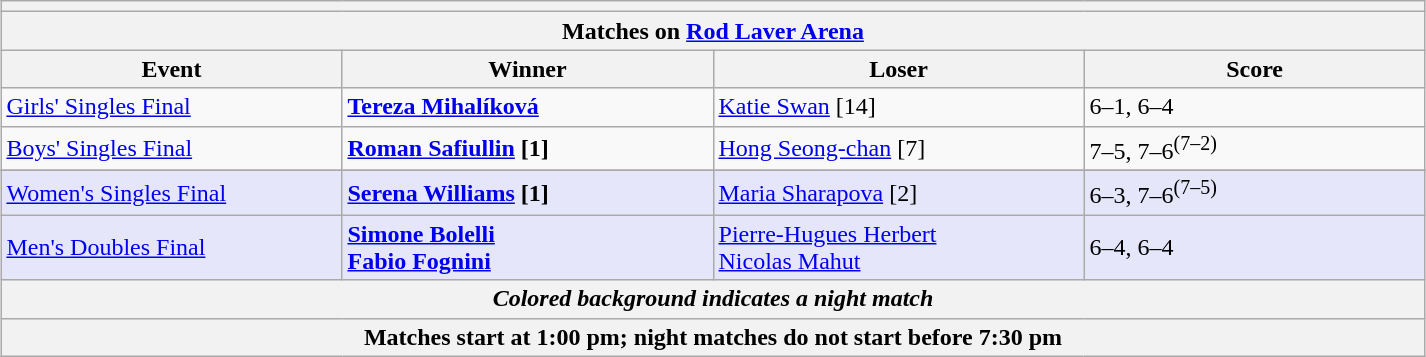<table class="wikitable collapsible uncollapsed" style="margin:1em auto;">
<tr>
<th colspan=4></th>
</tr>
<tr>
<th colspan=4><strong>Matches on <a href='#'>Rod Laver Arena</a></strong></th>
</tr>
<tr>
<th style="width:220px;">Event</th>
<th style="width:240px;">Winner</th>
<th style="width:240px;">Loser</th>
<th style="width:220px;">Score</th>
</tr>
<tr>
<td><a href='#'>Girls' Singles Final</a></td>
<td><strong> <a href='#'>Tereza Mihalíková</a></strong></td>
<td> <a href='#'>Katie Swan</a> [14]</td>
<td>6–1, 6–4</td>
</tr>
<tr>
<td><a href='#'>Boys' Singles Final</a></td>
<td><strong> <a href='#'>Roman Safiullin</a> [1]</strong></td>
<td> <a href='#'>Hong Seong-chan</a> [7]</td>
<td>7–5, 7–6<sup>(7–2)</sup></td>
</tr>
<tr>
</tr>
<tr bgcolor=lavender>
<td><a href='#'>Women's Singles Final</a></td>
<td><strong> <a href='#'>Serena Williams</a> [1]</strong></td>
<td> <a href='#'>Maria Sharapova</a> [2]</td>
<td>6–3, 7–6<sup>(7–5)</sup></td>
</tr>
<tr bgcolor=lavender>
<td><a href='#'>Men's Doubles Final</a></td>
<td><strong> <a href='#'>Simone Bolelli</a> <br>  <a href='#'>Fabio Fognini</a></strong></td>
<td> <a href='#'>Pierre-Hugues Herbert</a> <br>  <a href='#'>Nicolas Mahut</a></td>
<td>6–4, 6–4</td>
</tr>
<tr>
<th colspan=4><em>Colored background indicates a night match</em></th>
</tr>
<tr>
<th colspan=4>Matches start at 1:00 pm; night matches do not start before 7:30 pm</th>
</tr>
</table>
